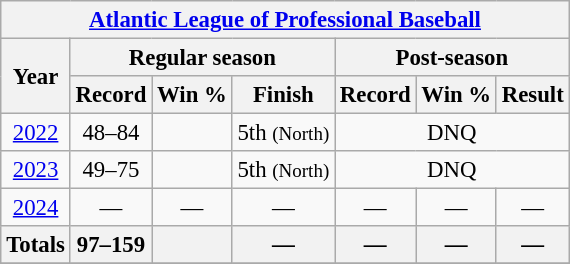<table class="wikitable" style="margin: 1em auto; font-size: 95%; text-align:center;">
<tr>
<th colspan="9"><a href='#'>Atlantic League of Professional Baseball</a></th>
</tr>
<tr>
<th rowspan="2">Year</th>
<th colspan="3">Regular season</th>
<th colspan="6">Post-season</th>
</tr>
<tr>
<th>Record</th>
<th>Win %</th>
<th>Finish</th>
<th>Record</th>
<th>Win %</th>
<th>Result</th>
</tr>
<tr>
<td><a href='#'>2022</a></td>
<td>48–84</td>
<td></td>
<td>5th <small>(North)</small></td>
<td colspan="3">DNQ</td>
</tr>
<tr>
<td><a href='#'>2023</a></td>
<td>49–75</td>
<td></td>
<td>5th <small>(North)</small></td>
<td colspan="3">DNQ</td>
</tr>
<tr>
<td><a href='#'>2024</a></td>
<td>—</td>
<td>—</td>
<td>—</td>
<td>—</td>
<td>—</td>
<td>—</td>
</tr>
<tr>
<th>Totals</th>
<th>97–159</th>
<th></th>
<th>—</th>
<th>—</th>
<th>—</th>
<th>—</th>
</tr>
<tr>
</tr>
</table>
